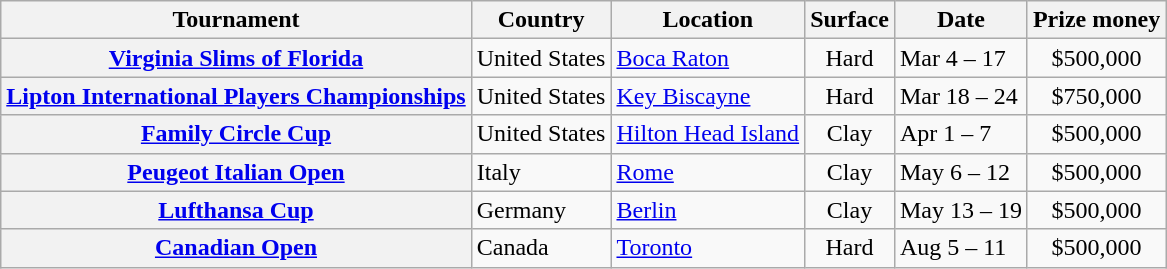<table class="wikitable plainrowheaders nowrap">
<tr>
<th scope="col">Tournament</th>
<th scope="col">Country</th>
<th scope="col">Location</th>
<th scope="col">Surface</th>
<th scope="col">Date</th>
<th scope="col">Prize money</th>
</tr>
<tr>
<th scope="row"><a href='#'>Virginia Slims of Florida</a></th>
<td>United States</td>
<td><a href='#'>Boca Raton</a></td>
<td align="center">Hard</td>
<td>Mar 4 – 17</td>
<td align="center">$500,000</td>
</tr>
<tr>
<th scope="row"><a href='#'>Lipton International Players Championships</a></th>
<td>United States</td>
<td><a href='#'>Key Biscayne</a></td>
<td align="center">Hard</td>
<td>Mar 18 – 24</td>
<td align="center">$750,000</td>
</tr>
<tr>
<th scope="row"><a href='#'>Family Circle Cup</a></th>
<td>United States</td>
<td><a href='#'>Hilton Head Island</a></td>
<td align="center">Clay</td>
<td>Apr 1 – 7</td>
<td align="center">$500,000</td>
</tr>
<tr>
<th scope="row"><a href='#'>Peugeot Italian Open</a></th>
<td>Italy</td>
<td><a href='#'>Rome</a></td>
<td align="center">Clay</td>
<td>May 6 – 12</td>
<td align="center">$500,000</td>
</tr>
<tr>
<th scope="row"><a href='#'>Lufthansa Cup</a></th>
<td>Germany</td>
<td><a href='#'>Berlin</a></td>
<td align="center">Clay</td>
<td>May 13 – 19</td>
<td align="center">$500,000</td>
</tr>
<tr>
<th scope="row"><a href='#'>Canadian Open</a></th>
<td>Canada</td>
<td><a href='#'>Toronto</a></td>
<td align="center">Hard</td>
<td>Aug 5 – 11</td>
<td align="center">$500,000</td>
</tr>
</table>
